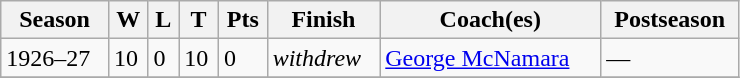<table class="wikitable" width=39%>
<tr>
<th>Season</th>
<th>W</th>
<th>L</th>
<th>T</th>
<th>Pts</th>
<th>Finish</th>
<th>Coach(es)</th>
<th>Postseason</th>
</tr>
<tr>
<td>1926–27</td>
<td>10</td>
<td>0</td>
<td>10</td>
<td>0</td>
<td><em>withdrew</em></td>
<td><a href='#'>George McNamara</a></td>
<td>—</td>
</tr>
<tr>
</tr>
</table>
